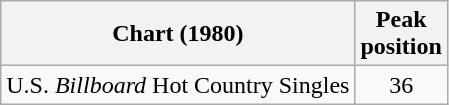<table class="wikitable">
<tr>
<th>Chart (1980)</th>
<th>Peak<br>position</th>
</tr>
<tr>
<td>U.S. <em>Billboard</em> Hot Country Singles</td>
<td align="center">36</td>
</tr>
</table>
